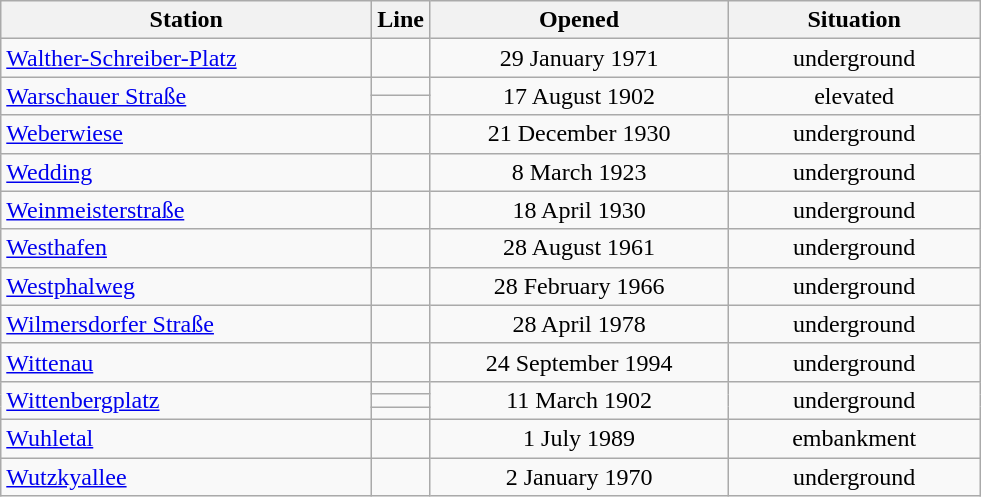<table class="wikitable" style="text-align:center">
<tr>
<th style="width:15em">Station</th>
<th>Line</th>
<th style="width:12em">Opened</th>
<th style="width:10em">Situation</th>
</tr>
<tr>
<td align="left"><a href='#'>Walther-Schreiber-Platz</a></td>
<td></td>
<td>29 January 1971</td>
<td>underground</td>
</tr>
<tr>
<td rowspan="2" align="left"><a href='#'>Warschauer Straße</a></td>
<td></td>
<td rowspan="2">17 August 1902</td>
<td rowspan="2">elevated</td>
</tr>
<tr>
<td></td>
</tr>
<tr>
<td align="left"><a href='#'>Weberwiese</a></td>
<td></td>
<td>21 December 1930</td>
<td>underground</td>
</tr>
<tr>
<td align="left"><a href='#'>Wedding</a></td>
<td></td>
<td>8 March 1923</td>
<td>underground</td>
</tr>
<tr>
<td align="left"><a href='#'>Weinmeisterstraße</a></td>
<td></td>
<td>18 April 1930</td>
<td>underground</td>
</tr>
<tr>
<td align="left"><a href='#'>Westhafen</a></td>
<td></td>
<td>28 August 1961</td>
<td>underground</td>
</tr>
<tr>
<td align="left"><a href='#'>Westphalweg</a></td>
<td></td>
<td>28 February 1966</td>
<td>underground</td>
</tr>
<tr>
<td align="left"><a href='#'>Wilmersdorfer Straße</a></td>
<td></td>
<td>28 April 1978</td>
<td>underground</td>
</tr>
<tr>
<td align="left"><a href='#'>Wittenau</a></td>
<td></td>
<td>24 September 1994</td>
<td>underground</td>
</tr>
<tr>
<td rowspan="3" align="left"><a href='#'>Wittenbergplatz</a></td>
<td></td>
<td rowspan="3">11 March 1902</td>
<td rowspan="3">underground</td>
</tr>
<tr>
<td></td>
</tr>
<tr>
<td></td>
</tr>
<tr>
<td align="left"><a href='#'>Wuhletal</a></td>
<td></td>
<td>1 July 1989</td>
<td>embankment</td>
</tr>
<tr>
<td align="left"><a href='#'>Wutzkyallee</a></td>
<td></td>
<td>2 January 1970</td>
<td>underground</td>
</tr>
</table>
